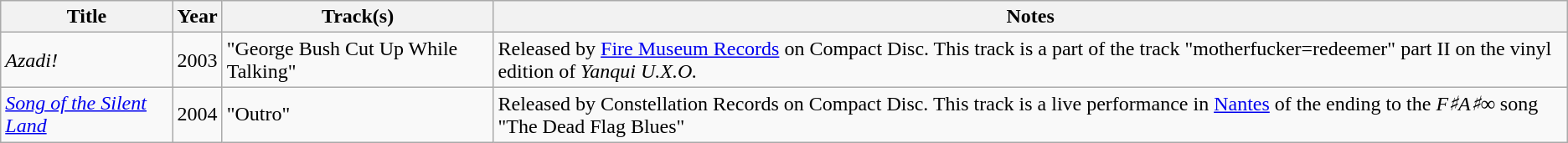<table class="sortable wikitable">
<tr>
<th>Title</th>
<th>Year</th>
<th>Track(s)</th>
<th class="unsortable">Notes</th>
</tr>
<tr>
<td><em>Azadi!</em></td>
<td>2003</td>
<td>"George Bush Cut Up While Talking"</td>
<td>Released by <a href='#'>Fire Museum Records</a> on Compact Disc. This track is a part of the track "motherfucker=redeemer" part II on the vinyl edition of <em>Yanqui U.X.O.</em></td>
</tr>
<tr>
<td><em><a href='#'>Song of the Silent Land</a></em></td>
<td>2004</td>
<td>"Outro"</td>
<td>Released by Constellation Records on Compact Disc. This track is a live performance in <a href='#'>Nantes</a> of the ending to the <em>F♯A♯∞</em> song "The Dead Flag Blues"</td>
</tr>
</table>
